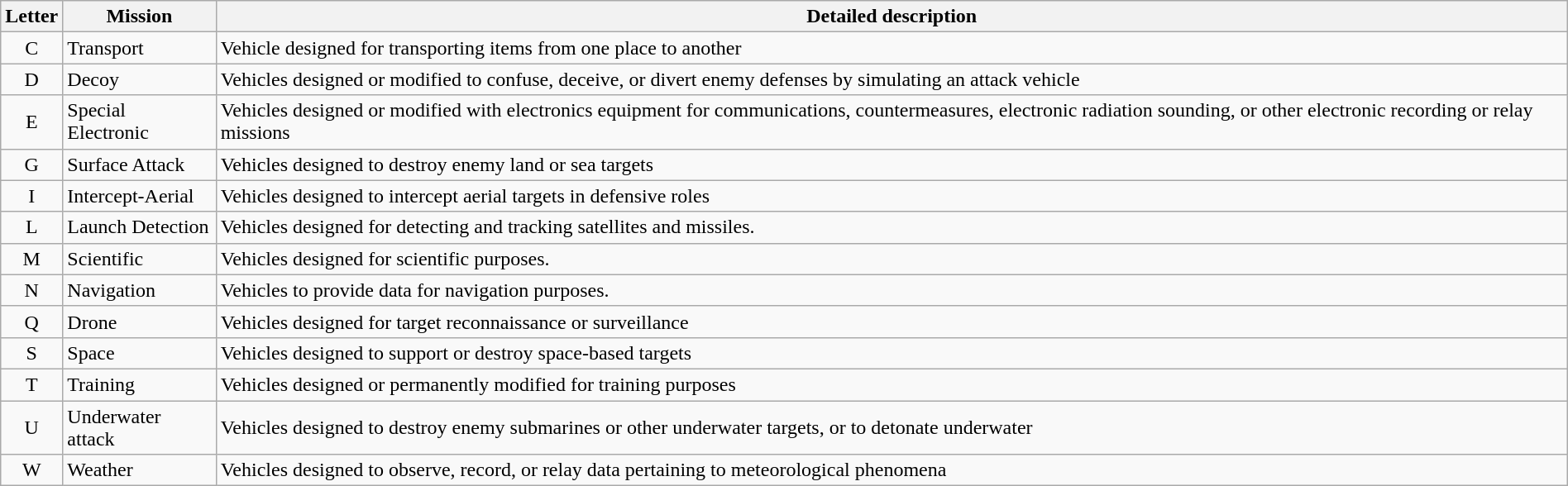<table border="5" cellspacing="5" cellpadding="2" | class="wikitable" style="margin: 1em auto 1em auto">
<tr>
<th>Letter</th>
<th>Mission</th>
<th>Detailed description</th>
</tr>
<tr>
<td align="center">C</td>
<td align="left">Transport</td>
<td align="left">Vehicle designed for transporting items from one place to another</td>
</tr>
<tr>
<td align="center">D</td>
<td align="left">Decoy</td>
<td align="left">Vehicles designed or modified to confuse, deceive, or divert enemy defenses by simulating an attack vehicle</td>
</tr>
<tr>
<td align="center">E</td>
<td align="left">Special Electronic</td>
<td align="left">Vehicles designed or modified with electronics equipment for communications, countermeasures, electronic radiation sounding, or other electronic recording or relay missions</td>
</tr>
<tr>
<td align="center">G</td>
<td align="left">Surface Attack</td>
<td align="left">Vehicles designed to destroy enemy land or sea targets</td>
</tr>
<tr>
<td align="center">I</td>
<td align="left">Intercept-Aerial</td>
<td align="left">Vehicles designed to intercept aerial targets in defensive roles</td>
</tr>
<tr>
<td align="center">L</td>
<td align="left">Launch Detection</td>
<td align="left">Vehicles designed for detecting and tracking satellites and missiles.</td>
</tr>
<tr>
<td align="center">M</td>
<td align="left">Scientific</td>
<td align="left">Vehicles designed for scientific purposes.</td>
</tr>
<tr>
<td align="center">N</td>
<td align="left">Navigation</td>
<td align="left">Vehicles to provide data for navigation purposes.</td>
</tr>
<tr>
<td align="center">Q</td>
<td align="left">Drone</td>
<td align="left">Vehicles designed for target reconnaissance or surveillance</td>
</tr>
<tr>
<td align="center">S</td>
<td align="left">Space</td>
<td align="left">Vehicles designed to support or destroy space-based targets</td>
</tr>
<tr>
<td align="center">T</td>
<td align="left">Training</td>
<td align="left">Vehicles designed or permanently modified for training purposes</td>
</tr>
<tr>
<td align="center">U</td>
<td align="left">Underwater attack</td>
<td align="left">Vehicles designed to destroy enemy submarines or other underwater targets, or to detonate underwater</td>
</tr>
<tr>
<td align="center">W</td>
<td align="left">Weather</td>
<td align="left">Vehicles designed to observe, record, or relay data pertaining to meteorological phenomena</td>
</tr>
</table>
